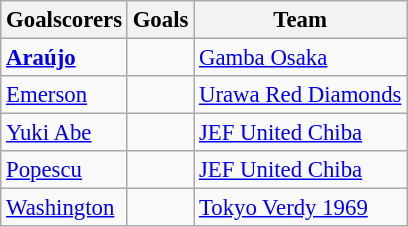<table class="wikitable sortable" style="font-size: 95%;">
<tr>
<th>Goalscorers</th>
<th>Goals</th>
<th>Team</th>
</tr>
<tr>
<td> <strong><a href='#'>Araújo</a></strong></td>
<td></td>
<td><a href='#'>Gamba Osaka</a></td>
</tr>
<tr>
<td> <a href='#'>Emerson</a></td>
<td></td>
<td><a href='#'>Urawa Red Diamonds</a></td>
</tr>
<tr>
<td> <a href='#'>Yuki Abe</a></td>
<td></td>
<td><a href='#'>JEF United Chiba</a></td>
</tr>
<tr>
<td> <a href='#'>Popescu</a></td>
<td></td>
<td><a href='#'>JEF United Chiba</a></td>
</tr>
<tr>
<td> <a href='#'>Washington</a></td>
<td></td>
<td><a href='#'>Tokyo Verdy 1969</a></td>
</tr>
</table>
